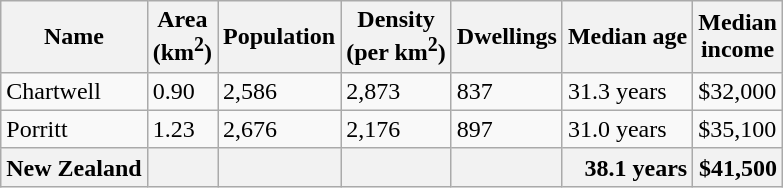<table class="wikitable defaultright col1left">
<tr>
<th>Name</th>
<th>Area<br>(km<sup>2</sup>)</th>
<th>Population</th>
<th>Density<br>(per km<sup>2</sup>)</th>
<th>Dwellings</th>
<th>Median age</th>
<th>Median<br>income</th>
</tr>
<tr>
<td>Chartwell</td>
<td>0.90</td>
<td>2,586</td>
<td>2,873</td>
<td>837</td>
<td>31.3 years</td>
<td>$32,000</td>
</tr>
<tr>
<td>Porritt</td>
<td>1.23</td>
<td>2,676</td>
<td>2,176</td>
<td>897</td>
<td>31.0 years</td>
<td>$35,100</td>
</tr>
<tr>
<th>New Zealand</th>
<th></th>
<th></th>
<th></th>
<th></th>
<th style="text-align:right;">38.1 years</th>
<th style="text-align:right;">$41,500</th>
</tr>
</table>
